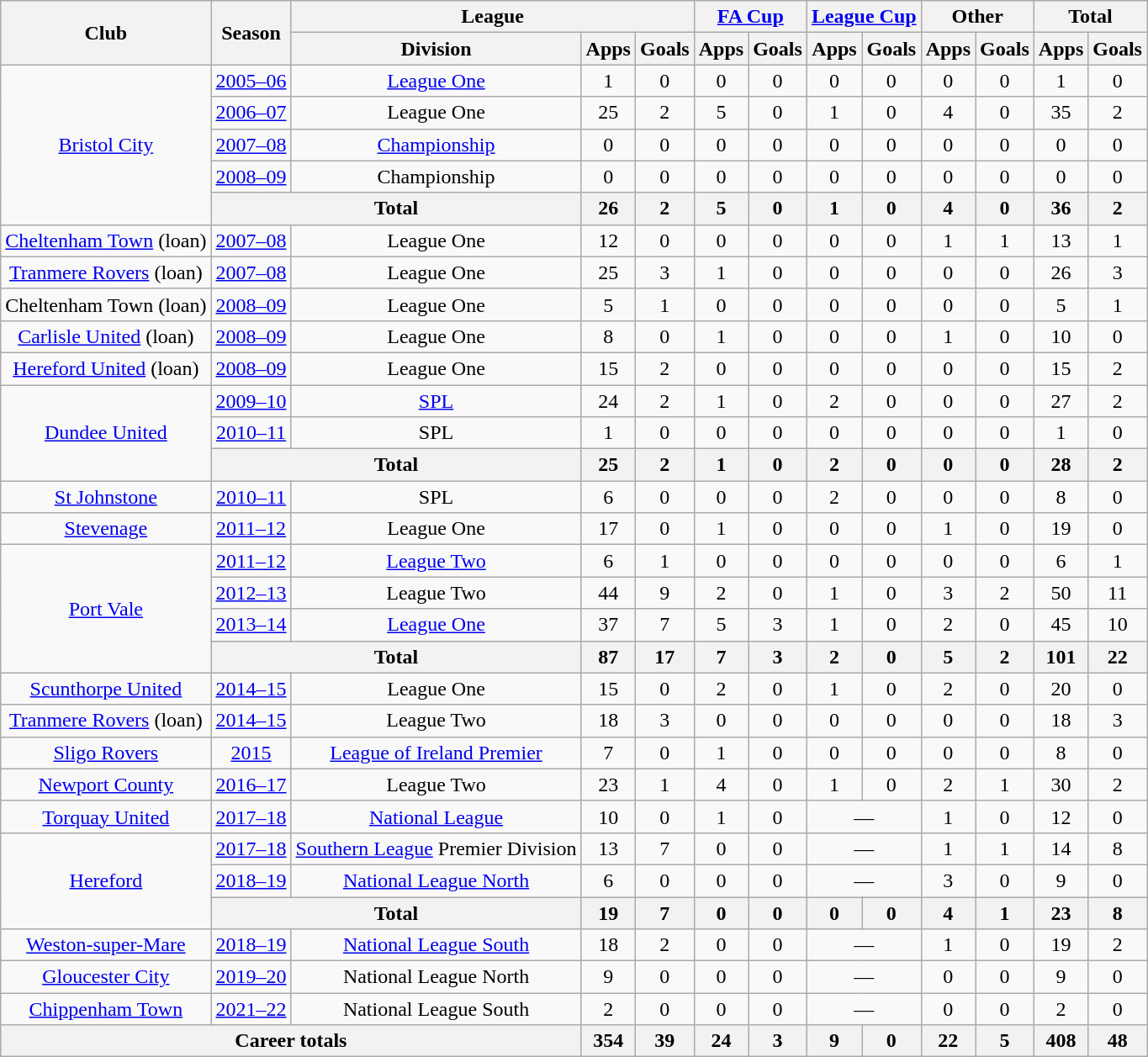<table class="wikitable" style="text-align:center">
<tr>
<th rowspan="2">Club</th>
<th rowspan="2">Season</th>
<th colspan="3">League</th>
<th colspan="2"><a href='#'>FA Cup</a></th>
<th colspan="2"><a href='#'>League Cup</a></th>
<th colspan="2">Other</th>
<th colspan="2">Total</th>
</tr>
<tr>
<th>Division</th>
<th>Apps</th>
<th>Goals</th>
<th>Apps</th>
<th>Goals</th>
<th>Apps</th>
<th>Goals</th>
<th>Apps</th>
<th>Goals</th>
<th>Apps</th>
<th>Goals</th>
</tr>
<tr>
<td rowspan="5"><a href='#'>Bristol City</a></td>
<td><a href='#'>2005–06</a></td>
<td><a href='#'>League One</a></td>
<td>1</td>
<td>0</td>
<td>0</td>
<td>0</td>
<td>0</td>
<td>0</td>
<td>0</td>
<td>0</td>
<td>1</td>
<td>0</td>
</tr>
<tr>
<td><a href='#'>2006–07</a></td>
<td>League One</td>
<td>25</td>
<td>2</td>
<td>5</td>
<td>0</td>
<td>1</td>
<td>0</td>
<td>4</td>
<td>0</td>
<td>35</td>
<td>2</td>
</tr>
<tr>
<td><a href='#'>2007–08</a></td>
<td><a href='#'>Championship</a></td>
<td>0</td>
<td>0</td>
<td>0</td>
<td>0</td>
<td>0</td>
<td>0</td>
<td>0</td>
<td>0</td>
<td>0</td>
<td>0</td>
</tr>
<tr>
<td><a href='#'>2008–09</a></td>
<td>Championship</td>
<td>0</td>
<td>0</td>
<td>0</td>
<td>0</td>
<td>0</td>
<td>0</td>
<td>0</td>
<td>0</td>
<td>0</td>
<td>0</td>
</tr>
<tr>
<th colspan="2">Total</th>
<th>26</th>
<th>2</th>
<th>5</th>
<th>0</th>
<th>1</th>
<th>0</th>
<th>4</th>
<th>0</th>
<th>36</th>
<th>2</th>
</tr>
<tr>
<td><a href='#'>Cheltenham Town</a> (loan)</td>
<td><a href='#'>2007–08</a></td>
<td>League One</td>
<td>12</td>
<td>0</td>
<td>0</td>
<td>0</td>
<td>0</td>
<td>0</td>
<td>1</td>
<td>1</td>
<td>13</td>
<td>1</td>
</tr>
<tr>
<td><a href='#'>Tranmere Rovers</a> (loan)</td>
<td><a href='#'>2007–08</a></td>
<td>League One</td>
<td>25</td>
<td>3</td>
<td>1</td>
<td>0</td>
<td>0</td>
<td>0</td>
<td>0</td>
<td>0</td>
<td>26</td>
<td>3</td>
</tr>
<tr>
<td>Cheltenham Town (loan)</td>
<td><a href='#'>2008–09</a></td>
<td>League One</td>
<td>5</td>
<td>1</td>
<td>0</td>
<td>0</td>
<td>0</td>
<td>0</td>
<td>0</td>
<td>0</td>
<td>5</td>
<td>1</td>
</tr>
<tr>
<td><a href='#'>Carlisle United</a> (loan)</td>
<td><a href='#'>2008–09</a></td>
<td>League One</td>
<td>8</td>
<td>0</td>
<td>1</td>
<td>0</td>
<td>0</td>
<td>0</td>
<td>1</td>
<td>0</td>
<td>10</td>
<td>0</td>
</tr>
<tr>
<td><a href='#'>Hereford United</a> (loan)</td>
<td><a href='#'>2008–09</a></td>
<td>League One</td>
<td>15</td>
<td>2</td>
<td>0</td>
<td>0</td>
<td>0</td>
<td>0</td>
<td>0</td>
<td>0</td>
<td>15</td>
<td>2</td>
</tr>
<tr>
<td rowspan="3"><a href='#'>Dundee United</a></td>
<td><a href='#'>2009–10</a></td>
<td><a href='#'>SPL</a></td>
<td>24</td>
<td>2</td>
<td>1</td>
<td>0</td>
<td>2</td>
<td>0</td>
<td>0</td>
<td>0</td>
<td>27</td>
<td>2</td>
</tr>
<tr>
<td><a href='#'>2010–11</a></td>
<td>SPL</td>
<td>1</td>
<td>0</td>
<td>0</td>
<td>0</td>
<td>0</td>
<td>0</td>
<td>0</td>
<td>0</td>
<td>1</td>
<td>0</td>
</tr>
<tr>
<th colspan="2">Total</th>
<th>25</th>
<th>2</th>
<th>1</th>
<th>0</th>
<th>2</th>
<th>0</th>
<th>0</th>
<th>0</th>
<th>28</th>
<th>2</th>
</tr>
<tr>
<td><a href='#'>St Johnstone</a></td>
<td><a href='#'>2010–11</a></td>
<td>SPL</td>
<td>6</td>
<td>0</td>
<td>0</td>
<td>0</td>
<td>2</td>
<td>0</td>
<td>0</td>
<td>0</td>
<td>8</td>
<td>0</td>
</tr>
<tr>
<td><a href='#'>Stevenage</a></td>
<td><a href='#'>2011–12</a></td>
<td>League One</td>
<td>17</td>
<td>0</td>
<td>1</td>
<td>0</td>
<td>0</td>
<td>0</td>
<td>1</td>
<td>0</td>
<td>19</td>
<td>0</td>
</tr>
<tr>
<td rowspan="4"><a href='#'>Port Vale</a></td>
<td><a href='#'>2011–12</a></td>
<td><a href='#'>League Two</a></td>
<td>6</td>
<td>1</td>
<td>0</td>
<td>0</td>
<td>0</td>
<td>0</td>
<td>0</td>
<td>0</td>
<td>6</td>
<td>1</td>
</tr>
<tr>
<td><a href='#'>2012–13</a></td>
<td>League Two</td>
<td>44</td>
<td>9</td>
<td>2</td>
<td>0</td>
<td>1</td>
<td>0</td>
<td>3</td>
<td>2</td>
<td>50</td>
<td>11</td>
</tr>
<tr>
<td><a href='#'>2013–14</a></td>
<td><a href='#'>League One</a></td>
<td>37</td>
<td>7</td>
<td>5</td>
<td>3</td>
<td>1</td>
<td>0</td>
<td>2</td>
<td>0</td>
<td>45</td>
<td>10</td>
</tr>
<tr>
<th colspan="2">Total</th>
<th>87</th>
<th>17</th>
<th>7</th>
<th>3</th>
<th>2</th>
<th>0</th>
<th>5</th>
<th>2</th>
<th>101</th>
<th>22</th>
</tr>
<tr>
<td><a href='#'>Scunthorpe United</a></td>
<td><a href='#'>2014–15</a></td>
<td>League One</td>
<td>15</td>
<td>0</td>
<td>2</td>
<td>0</td>
<td>1</td>
<td>0</td>
<td>2</td>
<td>0</td>
<td>20</td>
<td>0</td>
</tr>
<tr>
<td><a href='#'>Tranmere Rovers</a> (loan)</td>
<td><a href='#'>2014–15</a></td>
<td>League Two</td>
<td>18</td>
<td>3</td>
<td>0</td>
<td>0</td>
<td>0</td>
<td>0</td>
<td>0</td>
<td>0</td>
<td>18</td>
<td>3</td>
</tr>
<tr>
<td><a href='#'>Sligo Rovers</a></td>
<td><a href='#'>2015</a></td>
<td><a href='#'>League of Ireland Premier</a></td>
<td>7</td>
<td>0</td>
<td>1</td>
<td>0</td>
<td>0</td>
<td>0</td>
<td>0</td>
<td>0</td>
<td>8</td>
<td>0</td>
</tr>
<tr>
<td><a href='#'>Newport County</a></td>
<td><a href='#'>2016–17</a></td>
<td>League Two</td>
<td>23</td>
<td>1</td>
<td>4</td>
<td>0</td>
<td>1</td>
<td>0</td>
<td>2</td>
<td>1</td>
<td>30</td>
<td>2</td>
</tr>
<tr>
<td><a href='#'>Torquay United</a></td>
<td><a href='#'>2017–18</a></td>
<td><a href='#'>National League</a></td>
<td>10</td>
<td>0</td>
<td>1</td>
<td>0</td>
<td colspan="2">—</td>
<td>1</td>
<td>0</td>
<td>12</td>
<td>0</td>
</tr>
<tr>
<td rowspan="3"><a href='#'>Hereford</a></td>
<td><a href='#'>2017–18</a></td>
<td><a href='#'>Southern League</a> Premier Division</td>
<td>13</td>
<td>7</td>
<td>0</td>
<td>0</td>
<td colspan="2">—</td>
<td>1</td>
<td>1</td>
<td>14</td>
<td>8</td>
</tr>
<tr>
<td><a href='#'>2018–19</a></td>
<td><a href='#'>National League North</a></td>
<td>6</td>
<td>0</td>
<td>0</td>
<td>0</td>
<td colspan="2">—</td>
<td>3</td>
<td>0</td>
<td>9</td>
<td>0</td>
</tr>
<tr>
<th colspan="2">Total</th>
<th>19</th>
<th>7</th>
<th>0</th>
<th>0</th>
<th>0</th>
<th>0</th>
<th>4</th>
<th>1</th>
<th>23</th>
<th>8</th>
</tr>
<tr>
<td rowspan="1"><a href='#'>Weston-super-Mare</a></td>
<td><a href='#'>2018–19</a></td>
<td><a href='#'>National League South</a></td>
<td>18</td>
<td>2</td>
<td>0</td>
<td>0</td>
<td colspan="2">—</td>
<td>1</td>
<td>0</td>
<td>19</td>
<td>2</td>
</tr>
<tr>
<td rowspan="1"><a href='#'>Gloucester City</a></td>
<td><a href='#'>2019–20</a></td>
<td>National League North</td>
<td>9</td>
<td>0</td>
<td>0</td>
<td>0</td>
<td colspan="2">—</td>
<td>0</td>
<td>0</td>
<td>9</td>
<td>0</td>
</tr>
<tr>
<td rowspan="1"><a href='#'>Chippenham Town</a></td>
<td><a href='#'>2021–22</a></td>
<td>National League South</td>
<td>2</td>
<td>0</td>
<td>0</td>
<td>0</td>
<td colspan="2">—</td>
<td>0</td>
<td>0</td>
<td>2</td>
<td>0</td>
</tr>
<tr>
<th colspan="3">Career totals</th>
<th>354</th>
<th>39</th>
<th>24</th>
<th>3</th>
<th>9</th>
<th>0</th>
<th>22</th>
<th>5</th>
<th>408</th>
<th>48</th>
</tr>
</table>
